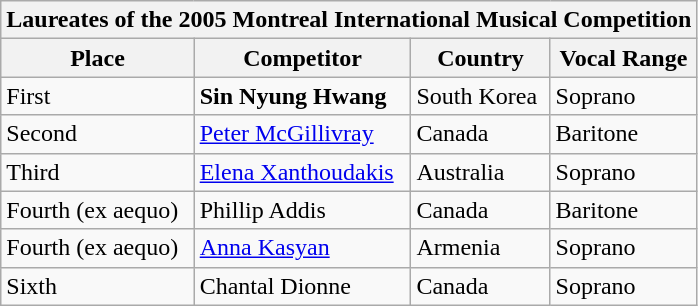<table class="wikitable">
<tr>
<th colspan="4">Laureates of the 2005 Montreal International Musical Competition</th>
</tr>
<tr>
<th>Place</th>
<th>Competitor</th>
<th>Country</th>
<th>Vocal Range</th>
</tr>
<tr>
<td>First</td>
<td><strong>Sin Nyung Hwang</strong></td>
<td> South Korea</td>
<td>Soprano</td>
</tr>
<tr>
<td>Second</td>
<td><a href='#'>Peter McGillivray</a></td>
<td> Canada</td>
<td>Baritone</td>
</tr>
<tr>
<td>Third</td>
<td><a href='#'>Elena Xanthoudakis</a></td>
<td> Australia</td>
<td>Soprano</td>
</tr>
<tr>
<td>Fourth (ex aequo)</td>
<td>Phillip Addis</td>
<td> Canada</td>
<td>Baritone</td>
</tr>
<tr>
<td>Fourth (ex aequo)</td>
<td><a href='#'>Anna Kasyan</a></td>
<td> Armenia</td>
<td>Soprano</td>
</tr>
<tr>
<td>Sixth</td>
<td>Chantal Dionne</td>
<td> Canada</td>
<td>Soprano</td>
</tr>
</table>
